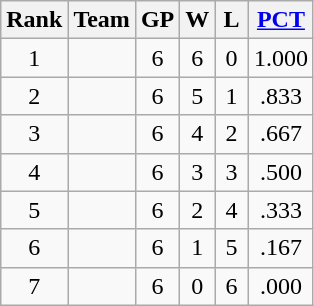<table class="wikitable" align="center"|>
<tr>
<th>Rank</th>
<th>Team</th>
<th width=20px>GP</th>
<th width=15px>W</th>
<th width=15px>L</th>
<th width=25px><a href='#'>PCT</a></th>
</tr>
<tr align="center">
<td>1</td>
<td align="left"></td>
<td>6</td>
<td>6</td>
<td>0</td>
<td>1.000</td>
</tr>
<tr align="center">
<td>2</td>
<td align="left"></td>
<td>6</td>
<td>5</td>
<td>1</td>
<td>.833</td>
</tr>
<tr align="center">
<td>3</td>
<td align="left"></td>
<td>6</td>
<td>4</td>
<td>2</td>
<td>.667</td>
</tr>
<tr align="center">
<td>4</td>
<td align="left"></td>
<td>6</td>
<td>3</td>
<td>3</td>
<td>.500</td>
</tr>
<tr align="center">
<td>5</td>
<td align="left"></td>
<td>6</td>
<td>2</td>
<td>4</td>
<td>.333</td>
</tr>
<tr align="center">
<td>6</td>
<td align="left"></td>
<td>6</td>
<td>1</td>
<td>5</td>
<td>.167</td>
</tr>
<tr align="center">
<td>7</td>
<td align="left"></td>
<td>6</td>
<td>0</td>
<td>6</td>
<td>.000</td>
</tr>
</table>
